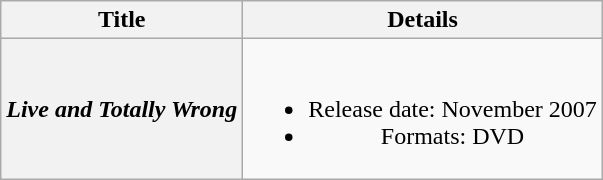<table class="wikitable plainrowheaders" style="text-align:center;">
<tr>
<th>Title</th>
<th>Details</th>
</tr>
<tr>
<th scope="row"><em>Live and Totally Wrong</em></th>
<td><br><ul><li>Release date: November 2007</li><li>Formats: DVD</li></ul></td>
</tr>
</table>
